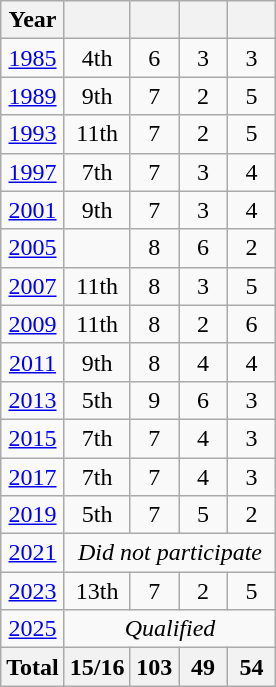<table class="wikitable" style="text-align:center">
<tr>
<th>Year</th>
<th></th>
<th width=25></th>
<th width=25></th>
<th width=25></th>
</tr>
<tr>
<td> <a href='#'>1985</a></td>
<td>4th</td>
<td>6</td>
<td>3</td>
<td>3</td>
</tr>
<tr>
<td> <a href='#'>1989</a></td>
<td>9th</td>
<td>7</td>
<td>2</td>
<td>5</td>
</tr>
<tr>
<td> <a href='#'>1993</a></td>
<td>11th</td>
<td>7</td>
<td>2</td>
<td>5</td>
</tr>
<tr>
<td> <a href='#'>1997</a></td>
<td>7th</td>
<td>7</td>
<td>3</td>
<td>4</td>
</tr>
<tr>
<td> <a href='#'>2001</a></td>
<td>9th</td>
<td>7</td>
<td>3</td>
<td>4</td>
</tr>
<tr>
<td> <a href='#'>2005</a></td>
<td></td>
<td>8</td>
<td>6</td>
<td>2</td>
</tr>
<tr>
<td> <a href='#'>2007</a></td>
<td>11th</td>
<td>8</td>
<td>3</td>
<td>5</td>
</tr>
<tr>
<td> <a href='#'>2009</a></td>
<td>11th</td>
<td>8</td>
<td>2</td>
<td>6</td>
</tr>
<tr>
<td> <a href='#'>2011</a></td>
<td>9th</td>
<td>8</td>
<td>4</td>
<td>4</td>
</tr>
<tr>
<td> <a href='#'>2013</a></td>
<td>5th</td>
<td>9</td>
<td>6</td>
<td>3</td>
</tr>
<tr>
<td> <a href='#'>2015</a></td>
<td>7th</td>
<td>7</td>
<td>4</td>
<td>3</td>
</tr>
<tr>
<td> <a href='#'>2017</a></td>
<td>7th</td>
<td>7</td>
<td>4</td>
<td>3</td>
</tr>
<tr>
<td> <a href='#'>2019</a></td>
<td>5th</td>
<td>7</td>
<td>5</td>
<td>2</td>
</tr>
<tr>
<td> <a href='#'>2021</a></td>
<td colspan=4><em>Did not participate</em></td>
</tr>
<tr>
<td> <a href='#'>2023</a></td>
<td>13th</td>
<td>7</td>
<td>2</td>
<td>5</td>
</tr>
<tr>
<td> <a href='#'>2025</a></td>
<td colspan=4><em>Qualified</em></td>
</tr>
<tr>
<th>Total</th>
<th>15/16</th>
<th>103</th>
<th>49</th>
<th>54</th>
</tr>
</table>
